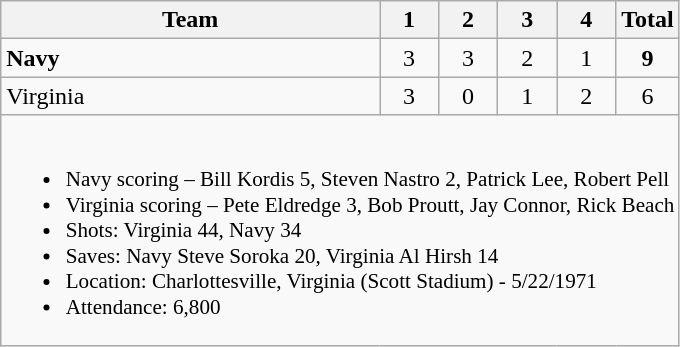<table class="wikitable" style="text-align:center; max-width:40em">
<tr>
<th>Team</th>
<th style="width:2em">1</th>
<th style="width:2em">2</th>
<th style="width:2em">3</th>
<th style="width:2em">4</th>
<th style="width:2em">Total</th>
</tr>
<tr>
<td style="text-align:left"><strong>Navy</strong></td>
<td>3</td>
<td>3</td>
<td>2</td>
<td>1</td>
<td><strong>9</strong></td>
</tr>
<tr>
<td style="text-align:left">Virginia</td>
<td>3</td>
<td>0</td>
<td>1</td>
<td>2</td>
<td>6</td>
</tr>
<tr>
<td colspan=6 style="text-align:left; font-size:88%;"><br><ul><li>Navy scoring – Bill Kordis 5, Steven Nastro 2, Patrick Lee, Robert Pell</li><li>Virginia scoring – Pete Eldredge 3, Bob Proutt, Jay Connor, Rick Beach</li><li>Shots: Virginia 44, Navy 34</li><li>Saves: Navy Steve Soroka 20, Virginia Al Hirsh 14</li><li>Location: Charlottesville, Virginia (Scott Stadium) - 5/22/1971</li><li>Attendance: 6,800</li></ul></td>
</tr>
</table>
